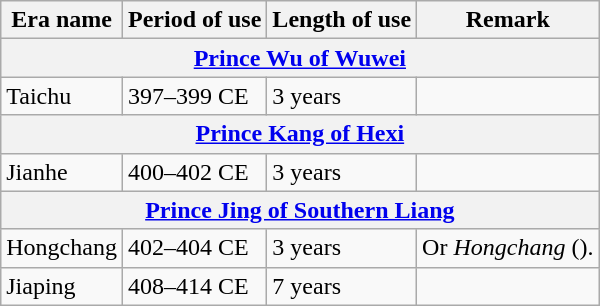<table class="wikitable">
<tr>
<th>Era name</th>
<th>Period of use</th>
<th>Length of use</th>
<th>Remark</th>
</tr>
<tr>
<th colspan="4"><a href='#'>Prince Wu of Wuwei</a><br></th>
</tr>
<tr>
<td>Taichu<br></td>
<td>397–399 CE</td>
<td>3 years</td>
<td></td>
</tr>
<tr>
<th colspan="4"><a href='#'>Prince Kang of Hexi</a><br></th>
</tr>
<tr>
<td>Jianhe<br></td>
<td>400–402 CE</td>
<td>3 years</td>
<td></td>
</tr>
<tr>
<th colspan="4"><a href='#'>Prince Jing of Southern Liang</a><br></th>
</tr>
<tr>
<td>Hongchang<br></td>
<td>402–404 CE</td>
<td>3 years</td>
<td>Or <em>Hongchang</em> ().</td>
</tr>
<tr>
<td>Jiaping<br></td>
<td>408–414 CE</td>
<td>7 years</td>
<td></td>
</tr>
</table>
